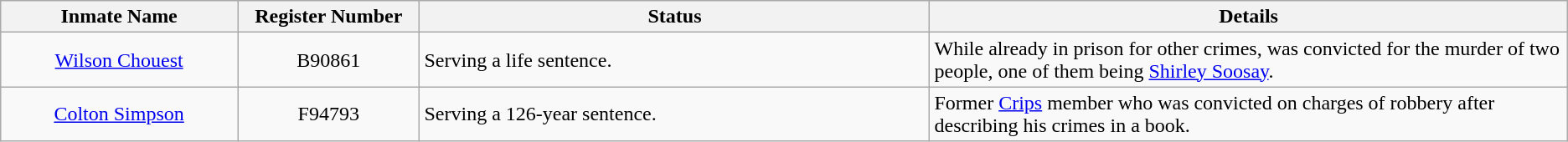<table class="wikitable sortable">
<tr>
<th width=13%>Inmate Name</th>
<th width=10%>Register Number</th>
<th width=28%>Status</th>
<th width=35%>Details</th>
</tr>
<tr>
<td style="text-align:center;"><a href='#'>Wilson Chouest</a></td>
<td style="text-align:center;">B90861</td>
<td>Serving a life sentence.</td>
<td>While already in prison for other crimes, was convicted for the murder of two people, one of them being <a href='#'> Shirley Soosay</a>.</td>
</tr>
<tr>
<td style="text-align:center;"><a href='#'>Colton Simpson</a></td>
<td style="text-align:center;">F94793</td>
<td>Serving a 126-year sentence.</td>
<td>Former <a href='#'>Crips</a> member who was convicted on charges of robbery after describing his crimes in a book.</td>
</tr>
</table>
